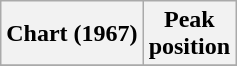<table class="wikitable sortable">
<tr>
<th>Chart (1967)</th>
<th>Peak<br>position</th>
</tr>
<tr>
</tr>
</table>
